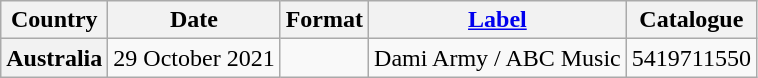<table class="wikitable plainrowheaders">
<tr>
<th scope="col">Country</th>
<th scope="col">Date</th>
<th scope="col">Format</th>
<th scope="col"><a href='#'>Label</a></th>
<th scope="col">Catalogue</th>
</tr>
<tr>
<th scope="row">Australia</th>
<td>29 October 2021</td>
<td></td>
<td>Dami Army / ABC Music</td>
<td>5419711550</td>
</tr>
</table>
